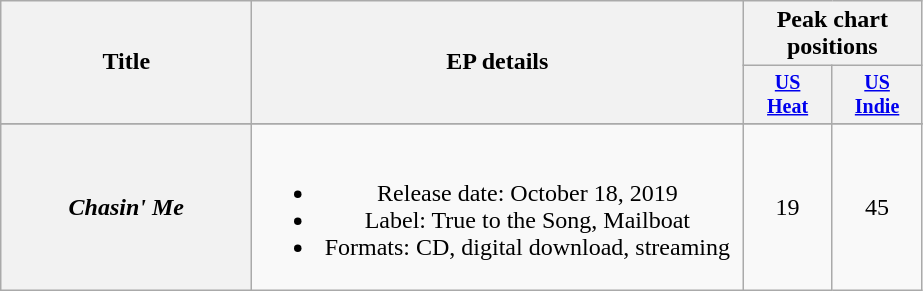<table class="wikitable plainrowheaders" style="text-align:center;">
<tr>
<th rowspan="2" style="width:10em;">Title</th>
<th rowspan="2" style="width:20em;">EP details</th>
<th colspan="2">Peak chart positions</th>
</tr>
<tr style="font-size:smaller;">
<th style="width:4em;"><a href='#'>US <br> Heat</a><br></th>
<th style="width:4em;"><a href='#'>US <br>Indie</a><br></th>
</tr>
<tr>
</tr>
<tr>
<th scope="row"><em>Chasin' Me</em></th>
<td><br><ul><li>Release date: October 18, 2019</li><li>Label: True to the Song, Mailboat</li><li>Formats: CD, digital download, streaming</li></ul></td>
<td>19</td>
<td>45</td>
</tr>
</table>
